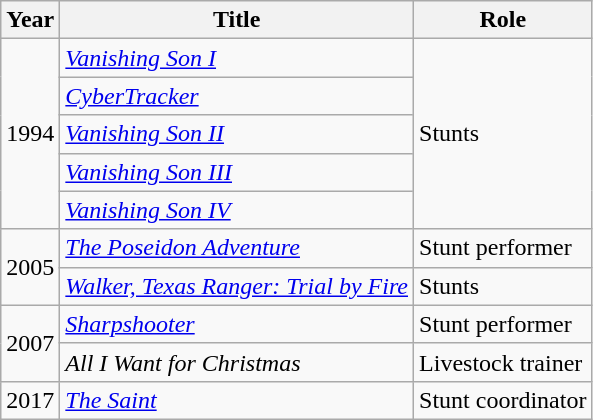<table class="wikitable">
<tr>
<th>Year</th>
<th>Title</th>
<th>Role</th>
</tr>
<tr>
<td rowspan="5">1994</td>
<td><em><a href='#'>Vanishing Son I</a></em></td>
<td rowspan=5>Stunts</td>
</tr>
<tr>
<td><em><a href='#'>CyberTracker</a></em></td>
</tr>
<tr>
<td><em><a href='#'>Vanishing Son II</a></em></td>
</tr>
<tr>
<td><em><a href='#'>Vanishing Son III</a></em></td>
</tr>
<tr>
<td><em><a href='#'>Vanishing Son IV</a></em></td>
</tr>
<tr>
<td rowspan="2">2005</td>
<td><em><a href='#'>The Poseidon Adventure</a></em></td>
<td>Stunt performer</td>
</tr>
<tr>
<td><em><a href='#'>Walker, Texas Ranger: Trial by Fire</a></em></td>
<td>Stunts</td>
</tr>
<tr>
<td rowspan="2">2007</td>
<td><em><a href='#'>Sharpshooter</a></em></td>
<td>Stunt performer</td>
</tr>
<tr>
<td><em>All I Want for Christmas</em></td>
<td>Livestock trainer</td>
</tr>
<tr>
<td>2017</td>
<td><em><a href='#'>The Saint</a></em></td>
<td>Stunt coordinator</td>
</tr>
</table>
